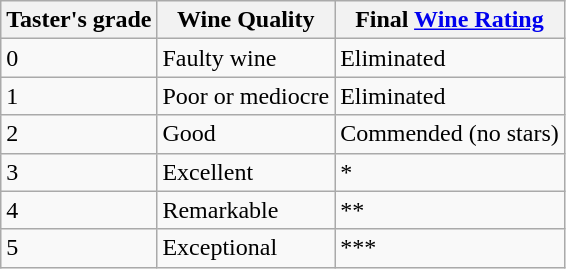<table class="wikitable">
<tr>
<th>Taster's grade</th>
<th>Wine Quality</th>
<th>Final <a href='#'>Wine Rating</a></th>
</tr>
<tr>
<td>0</td>
<td>Faulty wine</td>
<td>Eliminated</td>
</tr>
<tr>
<td>1</td>
<td>Poor or mediocre</td>
<td>Eliminated</td>
</tr>
<tr>
<td>2</td>
<td>Good</td>
<td>Commended (no stars)</td>
</tr>
<tr>
<td>3</td>
<td>Excellent</td>
<td>*</td>
</tr>
<tr>
<td>4</td>
<td>Remarkable</td>
<td>**</td>
</tr>
<tr>
<td>5</td>
<td>Exceptional</td>
<td>***</td>
</tr>
</table>
